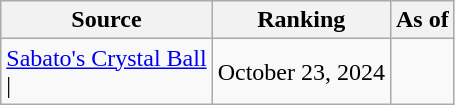<table class="wikitable" style="text-align:center">
<tr>
<th>Source</th>
<th>Ranking</th>
<th>As of</th>
</tr>
<tr>
<td align=left><a href='#'>Sabato's Crystal Ball</a><br>| </td>
<td>October 23, 2024</td>
</tr>
</table>
